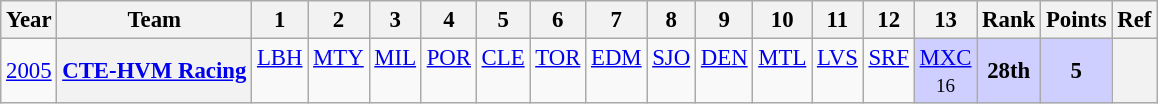<table class="wikitable" style="text-align:center; font-size:95%">
<tr>
<th>Year</th>
<th>Team</th>
<th>1</th>
<th>2</th>
<th>3</th>
<th>4</th>
<th>5</th>
<th>6</th>
<th>7</th>
<th>8</th>
<th>9</th>
<th>10</th>
<th>11</th>
<th>12</th>
<th>13</th>
<th>Rank</th>
<th>Points</th>
<th>Ref</th>
</tr>
<tr>
<td><a href='#'>2005</a></td>
<th><a href='#'>CTE-HVM Racing</a></th>
<td><a href='#'>LBH</a><br> </td>
<td><a href='#'>MTY</a><br> </td>
<td><a href='#'>MIL</a><br> </td>
<td><a href='#'>POR</a><br> </td>
<td><a href='#'>CLE</a><br> </td>
<td><a href='#'>TOR</a><br> </td>
<td><a href='#'>EDM</a><br> </td>
<td><a href='#'>SJO</a><br> </td>
<td><a href='#'>DEN</a><br> </td>
<td><a href='#'>MTL</a><br> </td>
<td><a href='#'>LVS</a><br> </td>
<td><a href='#'>SRF</a><br> </td>
<td style="background:#CFCFFF;"><a href='#'>MXC</a><br><small>16</small></td>
<td style="background:#CFCFFF;"><strong>28th</strong></td>
<td style="background:#CFCFFF;"><strong>5</strong></td>
<th></th>
</tr>
</table>
